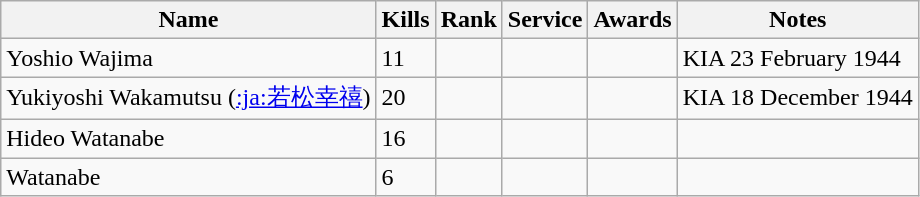<table class=wikitable>
<tr>
<th>Name</th>
<th>Kills</th>
<th>Rank</th>
<th>Service</th>
<th>Awards</th>
<th>Notes</th>
</tr>
<tr>
<td>Yoshio Wajima</td>
<td>11</td>
<td></td>
<td></td>
<td></td>
<td>KIA 23 February 1944</td>
</tr>
<tr>
<td>Yukiyoshi Wakamutsu (<a href='#'>:ja:若松幸禧</a>)</td>
<td>20</td>
<td></td>
<td></td>
<td></td>
<td>KIA 18 December 1944</td>
</tr>
<tr>
<td>Hideo	Watanabe</td>
<td>16</td>
<td></td>
<td></td>
<td></td>
<td></td>
</tr>
<tr>
<td>Watanabe</td>
<td>6</td>
<td></td>
<td></td>
<td></td>
<td></td>
</tr>
</table>
